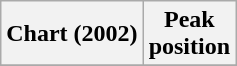<table class="wikitable plainrowheaders" style="text-align:center">
<tr>
<th scope="col">Chart (2002)</th>
<th scope="col">Peak<br>position</th>
</tr>
<tr>
</tr>
</table>
